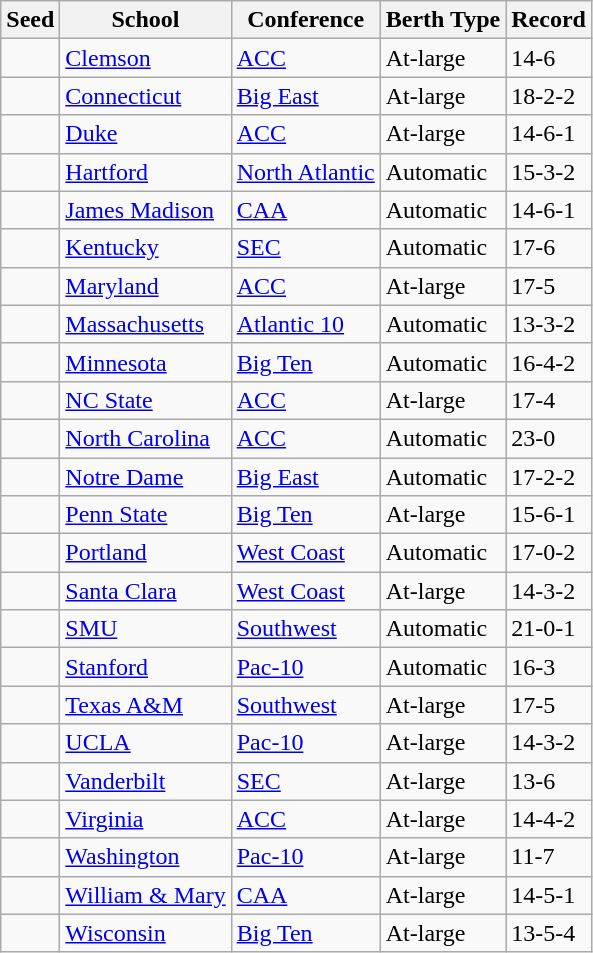<table class="wikitable sortable">
<tr>
<th>Seed</th>
<th>School</th>
<th>Conference</th>
<th>Berth Type</th>
<th>Record</th>
</tr>
<tr>
<td></td>
<td><a href='#'>Clemson</a></td>
<td><a href='#'>ACC</a></td>
<td>At-large</td>
<td>14-6</td>
</tr>
<tr>
<td></td>
<td><a href='#'>Connecticut</a></td>
<td><a href='#'>Big East</a></td>
<td>At-large</td>
<td>18-2-2</td>
</tr>
<tr>
<td></td>
<td><a href='#'>Duke</a></td>
<td><a href='#'>ACC</a></td>
<td>At-large</td>
<td>14-6-1</td>
</tr>
<tr>
<td></td>
<td><a href='#'>Hartford</a></td>
<td><a href='#'>North Atlantic</a></td>
<td>Automatic</td>
<td>15-3-2</td>
</tr>
<tr>
<td></td>
<td><a href='#'>James Madison</a></td>
<td><a href='#'>CAA</a></td>
<td>Automatic</td>
<td>14-6-1</td>
</tr>
<tr>
<td></td>
<td><a href='#'>Kentucky</a></td>
<td><a href='#'>SEC</a></td>
<td>Automatic</td>
<td>17-6</td>
</tr>
<tr>
<td></td>
<td><a href='#'>Maryland</a></td>
<td><a href='#'>ACC</a></td>
<td>At-large</td>
<td>17-5</td>
</tr>
<tr>
<td></td>
<td><a href='#'>Massachusetts</a></td>
<td><a href='#'>Atlantic 10</a></td>
<td>Automatic</td>
<td>13-3-2</td>
</tr>
<tr>
<td></td>
<td><a href='#'>Minnesota</a></td>
<td><a href='#'>Big Ten</a></td>
<td>Automatic</td>
<td>16-4-2</td>
</tr>
<tr>
<td></td>
<td><a href='#'>NC State</a></td>
<td><a href='#'>ACC</a></td>
<td>At-large</td>
<td>17-4</td>
</tr>
<tr>
<td></td>
<td><a href='#'>North Carolina</a></td>
<td><a href='#'>ACC</a></td>
<td>Automatic</td>
<td>23-0</td>
</tr>
<tr>
<td></td>
<td><a href='#'>Notre Dame</a></td>
<td><a href='#'>Big East</a></td>
<td>Automatic</td>
<td>17-2-2</td>
</tr>
<tr>
<td></td>
<td><a href='#'>Penn State</a></td>
<td><a href='#'>Big Ten</a></td>
<td>At-large</td>
<td>15-6-1</td>
</tr>
<tr>
<td></td>
<td><a href='#'>Portland</a></td>
<td><a href='#'>West Coast</a></td>
<td>Automatic</td>
<td>17-0-2</td>
</tr>
<tr>
<td></td>
<td><a href='#'>Santa Clara</a></td>
<td><a href='#'>West Coast</a></td>
<td>At-large</td>
<td>14-3-2</td>
</tr>
<tr>
<td></td>
<td><a href='#'>SMU</a></td>
<td><a href='#'>Southwest</a></td>
<td>Automatic</td>
<td>21-0-1</td>
</tr>
<tr>
<td></td>
<td><a href='#'>Stanford</a></td>
<td><a href='#'>Pac-10</a></td>
<td>Automatic</td>
<td>16-3</td>
</tr>
<tr>
<td></td>
<td><a href='#'>Texas A&M</a></td>
<td><a href='#'>Southwest</a></td>
<td>At-large</td>
<td>17-5</td>
</tr>
<tr>
<td></td>
<td><a href='#'>UCLA</a></td>
<td><a href='#'>Pac-10</a></td>
<td>At-large</td>
<td>14-3-2</td>
</tr>
<tr>
<td></td>
<td><a href='#'>Vanderbilt</a></td>
<td><a href='#'>SEC</a></td>
<td>At-large</td>
<td>13-6</td>
</tr>
<tr>
<td></td>
<td><a href='#'>Virginia</a></td>
<td><a href='#'>ACC</a></td>
<td>At-large</td>
<td>14-4-2</td>
</tr>
<tr>
<td></td>
<td><a href='#'>Washington</a></td>
<td><a href='#'>Pac-10</a></td>
<td>At-large</td>
<td>11-7</td>
</tr>
<tr>
<td></td>
<td><a href='#'>William & Mary</a></td>
<td><a href='#'>CAA</a></td>
<td>At-large</td>
<td>14-5-1</td>
</tr>
<tr>
<td></td>
<td><a href='#'>Wisconsin</a></td>
<td><a href='#'>Big Ten</a></td>
<td>At-large</td>
<td>13-5-4</td>
</tr>
</table>
